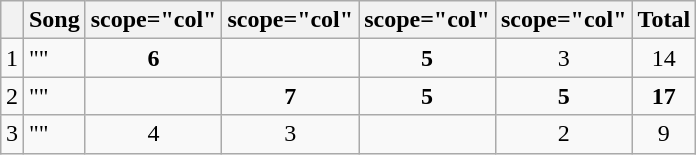<table class="wikitable" style="margin: 1em auto 1em auto; text-align:center">
<tr>
<th></th>
<th>Song</th>
<th>scope="col" </th>
<th>scope="col" </th>
<th>scope="col" </th>
<th>scope="col" </th>
<th>Total</th>
</tr>
<tr>
<td>1</td>
<td style="text-align:left;">""</td>
<td><strong>6</strong></td>
<td></td>
<td><strong>5</strong></td>
<td>3</td>
<td>14</td>
</tr>
<tr>
<td>2</td>
<td style="text-align:left;">""</td>
<td></td>
<td><strong>7</strong></td>
<td><strong>5</strong></td>
<td><strong>5</strong></td>
<td><strong>17</strong></td>
</tr>
<tr>
<td>3</td>
<td style="text-align:left;">""</td>
<td>4</td>
<td>3</td>
<td></td>
<td>2</td>
<td>9</td>
</tr>
</table>
